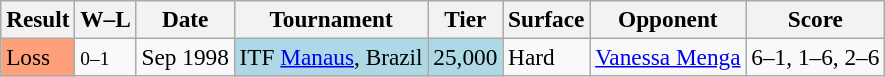<table class="sortable wikitable" style="font-size:97%;">
<tr>
<th>Result</th>
<th class="unsortable">W–L</th>
<th>Date</th>
<th>Tournament</th>
<th>Tier</th>
<th>Surface</th>
<th>Opponent</th>
<th class=unsortable>Score</th>
</tr>
<tr>
<td style="background:#ffa07a;">Loss</td>
<td><small>0–1</small></td>
<td>Sep 1998</td>
<td style="background:lightblue;">ITF <a href='#'>Manaus</a>, Brazil</td>
<td style="background:lightblue;">25,000</td>
<td>Hard</td>
<td> <a href='#'>Vanessa Menga</a></td>
<td>6–1, 1–6, 2–6</td>
</tr>
</table>
